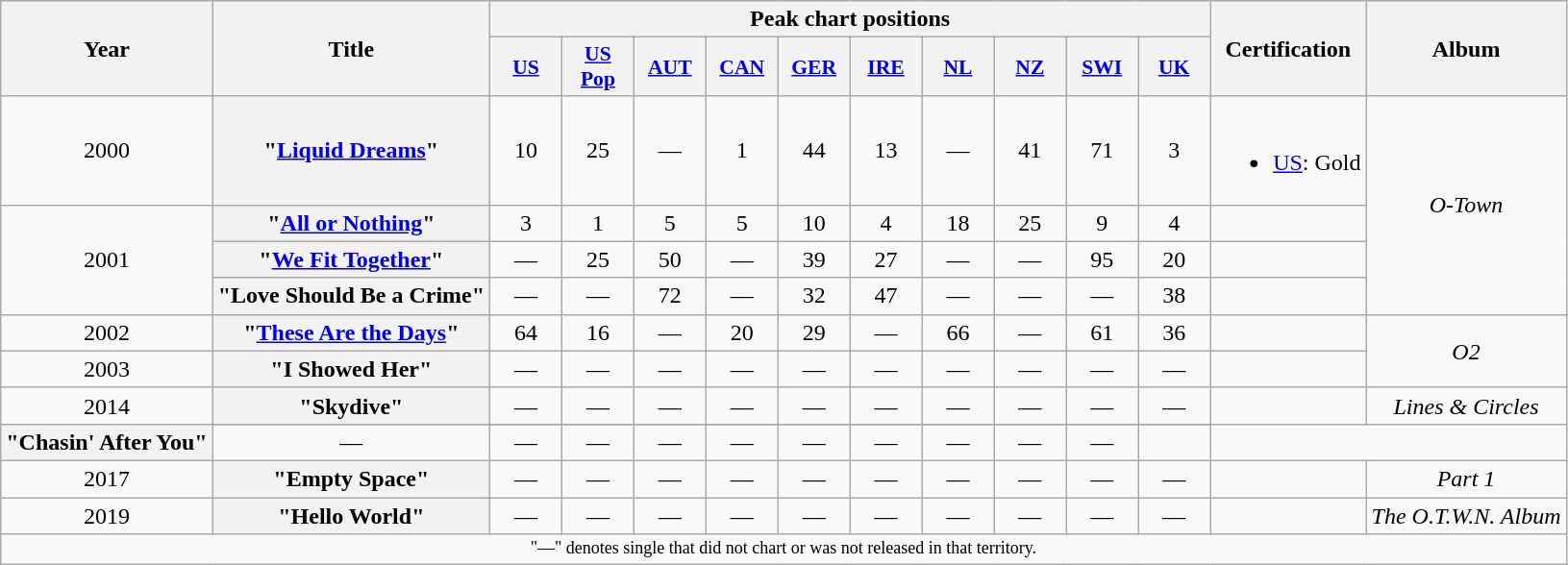<table class="wikitable plainrowheaders"  style="text-align:center;">
<tr>
<th rowspan=2>Year</th>
<th rowspan=2>Title</th>
<th colspan=10>Peak chart positions</th>
<th rowspan=2>Certification</th>
<th rowspan=2>Album</th>
</tr>
<tr>
<th scope="col" style="width:3em;font-size:90%;"><a href='#'>US</a><br></th>
<th scope="col" style="width:3em;font-size:90%;"><a href='#'>US<br>Pop</a><br></th>
<th scope="col" style="width:3em;font-size:90%;"><a href='#'>AUT</a><br></th>
<th scope="col" style="width:3em;font-size:90%;"><a href='#'>CAN</a><br></th>
<th scope="col" style="width:3em;font-size:90%;"><a href='#'>GER</a><br></th>
<th scope="col" style="width:3em;font-size:90%;"><a href='#'>IRE</a><br></th>
<th scope="col" style="width:3em;font-size:90%;"><a href='#'>NL</a><br></th>
<th scope="col" style="width:3em;font-size:90%;"><a href='#'>NZ</a><br></th>
<th scope="col" style="width:3em;font-size:90%;"><a href='#'>SWI</a><br></th>
<th scope="col" style="width:3em;font-size:90%;"><a href='#'>UK</a><br></th>
</tr>
<tr>
<td>2000</td>
<th scope="row">"<a href='#'>Liquid Dreams</a>"</th>
<td>10</td>
<td>25</td>
<td>—</td>
<td>1</td>
<td>44</td>
<td>13</td>
<td>—</td>
<td>41</td>
<td>71</td>
<td>3</td>
<td><br><ul><li><a href='#'>US</a>: Gold</li></ul></td>
<td rowspan=4><em>O-Town</em></td>
</tr>
<tr>
<td rowspan=3>2001</td>
<th scope="row">"<a href='#'>All or Nothing</a>"</th>
<td>3</td>
<td>1</td>
<td>5</td>
<td>5</td>
<td>10</td>
<td>4</td>
<td>18</td>
<td>25</td>
<td>9</td>
<td>4</td>
<td></td>
</tr>
<tr>
<th scope="row">"<a href='#'>We Fit Together</a>"</th>
<td>—</td>
<td>25</td>
<td>50</td>
<td>—</td>
<td>39</td>
<td>27</td>
<td>—</td>
<td>—</td>
<td>95</td>
<td>20</td>
<td></td>
</tr>
<tr>
<th scope="row">"Love Should Be a Crime"</th>
<td>—</td>
<td>—</td>
<td>72</td>
<td>—</td>
<td>32</td>
<td>47</td>
<td>—</td>
<td>—</td>
<td>—</td>
<td>38</td>
<td></td>
</tr>
<tr>
<td>2002</td>
<th scope="row">"<a href='#'>These Are the Days</a>"</th>
<td>64</td>
<td>16</td>
<td>—</td>
<td>20</td>
<td>29</td>
<td>—</td>
<td>66</td>
<td>—</td>
<td>61</td>
<td>36</td>
<td></td>
<td rowspan=2><em>O2</em></td>
</tr>
<tr>
<td>2003</td>
<th scope="row">"I Showed Her"</th>
<td>—</td>
<td>—</td>
<td>—</td>
<td>—</td>
<td>—</td>
<td>—</td>
<td>—</td>
<td>—</td>
<td>—</td>
<td>—</td>
<td></td>
</tr>
<tr>
<td rowspan=2>2014</td>
<th scope="row">"Skydive"</th>
<td>—</td>
<td>—</td>
<td>—</td>
<td>—</td>
<td>—</td>
<td>—</td>
<td>—</td>
<td>—</td>
<td>—</td>
<td>—</td>
<td></td>
<td rowspan=2><em>Lines & Circles</em></td>
</tr>
<tr August 25, 2014>
</tr>
<tr>
<th scope="row">"Chasin' After You"</th>
<td>—</td>
<td>—</td>
<td>—</td>
<td>—</td>
<td>—</td>
<td>—</td>
<td>—</td>
<td>—</td>
<td>—</td>
<td>—</td>
<td></td>
</tr>
<tr>
<td>2017</td>
<th scope="row">"Empty Space"</th>
<td>—</td>
<td>—</td>
<td>—</td>
<td>—</td>
<td>—</td>
<td>—</td>
<td>—</td>
<td>—</td>
<td>—</td>
<td>—</td>
<td></td>
<td rowspan=1><em>Part 1</em></td>
</tr>
<tr>
<td>2019</td>
<th scope="row">"Hello World"</th>
<td>—</td>
<td>—</td>
<td>—</td>
<td>—</td>
<td>—</td>
<td>—</td>
<td>—</td>
<td>—</td>
<td>—</td>
<td>—</td>
<td></td>
<td rowspan=1><em>The O.T.W.N. Album</em></td>
</tr>
<tr>
<td colspan="14" style="font-size:9pt">"—" denotes single that did not chart or was not released in that territory.</td>
</tr>
</table>
